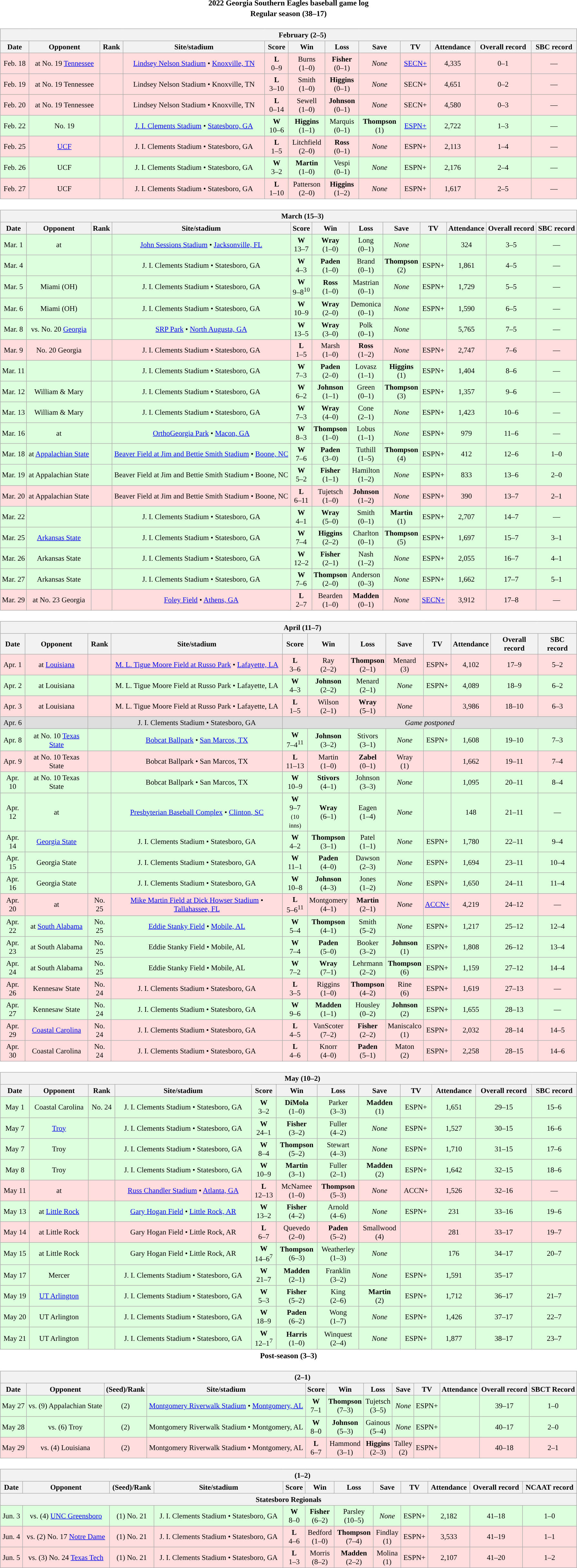<table class="toccolours" width=95% style="clear:both; margin:1.5em auto; text-align:center;">
<tr>
<th colspan=2>2022 Georgia Southern Eagles baseball game log</th>
</tr>
<tr>
<th colspan=2>Regular season (38–17)</th>
</tr>
<tr valign="top">
<td><br><table class="wikitable collapsible" style="margin:auto; width:100%; text-align:center; font-size:95%">
<tr>
<th colspan=12 style="padding-left:4em;">February (2–5)</th>
</tr>
<tr>
<th>Date</th>
<th>Opponent</th>
<th>Rank</th>
<th>Site/stadium</th>
<th>Score</th>
<th>Win</th>
<th>Loss</th>
<th>Save</th>
<th>TV</th>
<th>Attendance</th>
<th>Overall record</th>
<th>SBC record</th>
</tr>
<tr align="center" bgcolor=#ffdddd>
<td>Feb. 18</td>
<td>at No. 19 <a href='#'>Tennessee</a></td>
<td></td>
<td><a href='#'>Lindsey Nelson Stadium</a> • <a href='#'>Knoxville, TN</a></td>
<td><strong>L</strong><br>0–9</td>
<td>Burns<br>(1–0)</td>
<td><strong>Fisher</strong><br>(0–1)</td>
<td><em>None</em></td>
<td><a href='#'>SECN+</a></td>
<td>4,335</td>
<td>0–1</td>
<td>—</td>
</tr>
<tr align="center" bgcolor=#ffdddd>
<td>Feb. 19</td>
<td>at No. 19 Tennessee</td>
<td></td>
<td>Lindsey Nelson Stadium • Knoxville, TN</td>
<td><strong>L</strong><br>3–10</td>
<td>Smith<br>(1–0)</td>
<td><strong>Higgins</strong><br>(0–1)</td>
<td><em>None</em></td>
<td>SECN+</td>
<td>4,651</td>
<td>0–2</td>
<td>—</td>
</tr>
<tr align="center" bgcolor=#ffdddd>
<td>Feb. 20</td>
<td>at No. 19 Tennessee</td>
<td></td>
<td>Lindsey Nelson Stadium • Knoxville, TN</td>
<td><strong>L</strong><br>0–14</td>
<td>Sewell<br>(1–0)</td>
<td><strong>Johnson</strong><br>(0–1)</td>
<td><em>None</em></td>
<td>SECN+</td>
<td>4,580</td>
<td>0–3</td>
<td>—</td>
</tr>
<tr align="center" bgcolor=#ddffdd>
<td>Feb. 22</td>
<td>No. 19 </td>
<td></td>
<td><a href='#'>J. I. Clements Stadium</a> • <a href='#'>Statesboro, GA</a></td>
<td><strong>W</strong><br>10–6</td>
<td><strong>Higgins</strong><br>(1–1)</td>
<td>Marquis<br>(0–1)</td>
<td><strong>Thompson</strong><br>(1)</td>
<td><a href='#'>ESPN+</a></td>
<td>2,722</td>
<td>1–3</td>
<td>—</td>
</tr>
<tr align="center" bgcolor=#ffdddd>
<td>Feb. 25</td>
<td><a href='#'>UCF</a></td>
<td></td>
<td>J. I. Clements Stadium • Statesboro, GA</td>
<td><strong>L</strong><br>1–5</td>
<td>Litchfield<br>(2–0)</td>
<td><strong>Ross</strong><br>(0–1)</td>
<td><em>None</em></td>
<td>ESPN+</td>
<td>2,113</td>
<td>1–4</td>
<td>—</td>
</tr>
<tr align="center" bgcolor=#ddffdd>
<td>Feb. 26</td>
<td>UCF</td>
<td></td>
<td>J. I. Clements Stadium • Statesboro, GA</td>
<td><strong>W</strong><br>3–2</td>
<td><strong>Martin</strong><br>(1–0)</td>
<td>Vespi<br>(0–1)</td>
<td><em>None</em></td>
<td>ESPN+</td>
<td>2,176</td>
<td>2–4</td>
<td>—</td>
</tr>
<tr align="center" bgcolor=#ffdddd>
<td>Feb. 27</td>
<td>UCF</td>
<td></td>
<td>J. I. Clements Stadium • Statesboro, GA</td>
<td><strong>L</strong><br>1–10</td>
<td>Patterson<br>(2–0)</td>
<td><strong>Higgins</strong><br>(1–2)</td>
<td><em>None</em></td>
<td>ESPN+</td>
<td>1,617</td>
<td>2–5</td>
<td>—</td>
</tr>
</table>
</td>
</tr>
<tr>
<td><br><table class="wikitable collapsible " style="margin:auto; width:100%; text-align:center; font-size:95%">
<tr>
<th colspan=12 style="padding-left:4em;">March (15–3)</th>
</tr>
<tr>
<th>Date</th>
<th>Opponent</th>
<th>Rank</th>
<th>Site/stadium</th>
<th>Score</th>
<th>Win</th>
<th>Loss</th>
<th>Save</th>
<th>TV</th>
<th>Attendance</th>
<th>Overall record</th>
<th>SBC record</th>
</tr>
<tr align="center" bgcolor=#ddffdd>
<td>Mar. 1</td>
<td>at </td>
<td></td>
<td><a href='#'>John Sessions Stadium</a> • <a href='#'>Jacksonville, FL</a></td>
<td><strong>W</strong><br>13–7</td>
<td><strong>Wray</strong><br>(1–0)</td>
<td>Long<br>(0–1)</td>
<td><em>None</em></td>
<td></td>
<td>324</td>
<td>3–5</td>
<td>—</td>
</tr>
<tr align="center" bgcolor=#ddffdd>
<td>Mar. 4</td>
<td></td>
<td></td>
<td>J. I. Clements Stadium • Statesboro, GA</td>
<td><strong>W</strong><br>4–3</td>
<td><strong>Paden</strong><br>(1–0)</td>
<td>Brand<br>(0–1)</td>
<td><strong>Thompson</strong><br>(2)</td>
<td>ESPN+</td>
<td>1,861</td>
<td>4–5</td>
<td>—</td>
</tr>
<tr align="center" bgcolor=#ddffdd>
<td>Mar. 5</td>
<td>Miami (OH)</td>
<td></td>
<td>J. I. Clements Stadium • Statesboro, GA</td>
<td><strong>W</strong><br>9–8<sup>10</sup></td>
<td><strong>Ross</strong><br>(1–0)</td>
<td>Mastrian<br>(0–1)</td>
<td><em>None</em></td>
<td>ESPN+</td>
<td>1,729</td>
<td>5–5</td>
<td>—</td>
</tr>
<tr align="center" bgcolor=#ddffdd>
<td>Mar. 6</td>
<td>Miami (OH)</td>
<td></td>
<td>J. I. Clements Stadium • Statesboro, GA</td>
<td><strong>W</strong><br>10–9</td>
<td><strong>Wray</strong><br>(2–0)</td>
<td>Demonica<br>(0–1)</td>
<td><em>None</em></td>
<td>ESPN+</td>
<td>1,590</td>
<td>6–5</td>
<td>—</td>
</tr>
<tr align="center" bgcolor=#ddffdd>
<td>Mar. 8</td>
<td>vs. No. 20 <a href='#'>Georgia</a></td>
<td></td>
<td><a href='#'>SRP Park</a> • <a href='#'>North Augusta, GA</a></td>
<td><strong>W</strong><br>13–5</td>
<td><strong>Wray</strong><br>(3–0)</td>
<td>Polk<br>(0–1)</td>
<td><em>None</em></td>
<td></td>
<td>5,765</td>
<td>7–5</td>
<td>—</td>
</tr>
<tr align="center" bgcolor=#ffdddd>
<td>Mar. 9</td>
<td>No. 20 Georgia</td>
<td></td>
<td>J. I. Clements Stadium • Statesboro, GA</td>
<td><strong>L</strong><br>1–5</td>
<td>Marsh<br>(1–0)</td>
<td><strong>Ross</strong><br>(1–2)</td>
<td><em>None</em></td>
<td>ESPN+</td>
<td>2,747</td>
<td>7–6</td>
<td>—</td>
</tr>
<tr align="center" bgcolor=#ddffdd>
<td>Mar. 11</td>
<td></td>
<td></td>
<td>J. I. Clements Stadium • Statesboro, GA</td>
<td><strong>W</strong><br>7–3</td>
<td><strong>Paden</strong><br>(2–0)</td>
<td>Lovasz<br>(1–1)</td>
<td><strong>Higgins</strong><br>(1)</td>
<td>ESPN+</td>
<td>1,404</td>
<td>8–6</td>
<td>—</td>
</tr>
<tr align="center" bgcolor=#ddffdd>
<td>Mar. 12</td>
<td>William & Mary</td>
<td></td>
<td>J. I. Clements Stadium • Statesboro, GA</td>
<td><strong>W</strong><br>6–2</td>
<td><strong>Johnson</strong><br>(1–1)</td>
<td>Green<br>(0–1)</td>
<td><strong>Thompson</strong><br>(3)</td>
<td>ESPN+</td>
<td>1,357</td>
<td>9–6</td>
<td>—</td>
</tr>
<tr align="center" bgcolor=#ddffdd>
<td>Mar. 13</td>
<td>William & Mary</td>
<td></td>
<td>J. I. Clements Stadium • Statesboro, GA</td>
<td><strong>W</strong><br>7–3</td>
<td><strong>Wray</strong><br>(4–0)</td>
<td>Cone<br>(2–1)</td>
<td><em>None</em></td>
<td>ESPN+</td>
<td>1,423</td>
<td>10–6</td>
<td>—</td>
</tr>
<tr align="center" bgcolor=#ddffdd>
<td>Mar. 16</td>
<td>at </td>
<td></td>
<td><a href='#'>OrthoGeorgia Park</a> • <a href='#'>Macon, GA</a></td>
<td><strong>W</strong><br>8–3</td>
<td><strong>Thompson</strong><br>(1–0)</td>
<td>Lobus<br>(1–1)</td>
<td><em>None</em></td>
<td>ESPN+</td>
<td>979</td>
<td>11–6</td>
<td>—</td>
</tr>
<tr align="center" bgcolor=#ddffdd>
<td>Mar. 18</td>
<td>at <a href='#'>Appalachian State</a></td>
<td></td>
<td><a href='#'>Beaver Field at Jim and Bettie Smith Stadium</a> • <a href='#'>Boone, NC</a></td>
<td><strong>W</strong><br>7–6</td>
<td><strong>Paden</strong><br>(3–0)</td>
<td>Tuthill<br>(1–5)</td>
<td><strong>Thompson</strong><br>(4)</td>
<td>ESPN+</td>
<td>412</td>
<td>12–6</td>
<td>1–0</td>
</tr>
<tr align="center" bgcolor=#ddffdd>
<td>Mar. 19</td>
<td>at Appalachian State</td>
<td></td>
<td>Beaver Field at Jim and Bettie Smith Stadium • Boone, NC</td>
<td><strong>W</strong><br>5–2</td>
<td><strong>Fisher</strong><br>(1–1)</td>
<td>Hamilton<br>(1–2)</td>
<td><em>None</em></td>
<td>ESPN+</td>
<td>833</td>
<td>13–6</td>
<td>2–0</td>
</tr>
<tr align="center" bgcolor=#ffdddd>
<td>Mar. 20</td>
<td>at Appalachian State</td>
<td></td>
<td>Beaver Field at Jim and Bettie Smith Stadium • Boone, NC</td>
<td><strong>L</strong><br>6–11</td>
<td>Tujetsch<br>(1–0)</td>
<td><strong>Johnson</strong><br>(1–2)</td>
<td><em>None</em></td>
<td>ESPN+</td>
<td>390</td>
<td>13–7</td>
<td>2–1</td>
</tr>
<tr align="center" bgcolor=#ddffdd>
<td>Mar. 22</td>
<td></td>
<td></td>
<td>J. I. Clements Stadium • Statesboro, GA</td>
<td><strong>W</strong><br>4–1</td>
<td><strong>Wray</strong><br>(5–0)</td>
<td>Smith<br>(0–1)</td>
<td><strong>Martin</strong><br>(1)</td>
<td>ESPN+</td>
<td>2,707</td>
<td>14–7</td>
<td>—</td>
</tr>
<tr align="center" bgcolor=#ddffdd>
<td>Mar. 25</td>
<td><a href='#'>Arkansas State</a></td>
<td></td>
<td>J. I. Clements Stadium • Statesboro, GA</td>
<td><strong>W</strong><br>7–4</td>
<td><strong>Higgins</strong><br>(2–2)</td>
<td>Charlton<br>(0–1)</td>
<td><strong>Thompson</strong><br>(5)</td>
<td>ESPN+</td>
<td>1,697</td>
<td>15–7</td>
<td>3–1</td>
</tr>
<tr align="center" bgcolor=#ddffdd>
<td>Mar. 26</td>
<td>Arkansas State</td>
<td></td>
<td>J. I. Clements Stadium • Statesboro, GA</td>
<td><strong>W</strong><br>12–2</td>
<td><strong>Fisher</strong><br>(2–1)</td>
<td>Nash<br>(1–2)</td>
<td><em>None</em></td>
<td>ESPN+</td>
<td>2,055</td>
<td>16–7</td>
<td>4–1</td>
</tr>
<tr align="center" bgcolor=#ddffdd>
<td>Mar. 27</td>
<td>Arkansas State</td>
<td></td>
<td>J. I. Clements Stadium • Statesboro, GA</td>
<td><strong>W</strong><br>7–6</td>
<td><strong>Thompson</strong><br>(2–0)</td>
<td>Anderson<br>(0–3)</td>
<td><em>None</em></td>
<td>ESPN+</td>
<td>1,662</td>
<td>17–7</td>
<td>5–1</td>
</tr>
<tr align="center" bgcolor=#ffdddd>
<td>Mar. 29</td>
<td>at No. 23 Georgia</td>
<td></td>
<td><a href='#'>Foley Field</a> • <a href='#'>Athens, GA</a></td>
<td><strong>L</strong><br>2–7</td>
<td>Bearden<br>(1–0)</td>
<td><strong>Madden</strong><br>(0–1)</td>
<td><em>None</em></td>
<td><a href='#'>SECN+</a></td>
<td>3,912</td>
<td>17–8</td>
<td>—</td>
</tr>
</table>
</td>
</tr>
<tr>
<td><br><table class="wikitable collapsible" style="margin:auto; width:100%; text-align:center; font-size:95%">
<tr>
<th colspan=12 style="padding-left:4em;">April (11–7)</th>
</tr>
<tr>
<th>Date</th>
<th>Opponent</th>
<th>Rank</th>
<th>Site/stadium</th>
<th>Score</th>
<th>Win</th>
<th>Loss</th>
<th>Save</th>
<th>TV</th>
<th>Attendance</th>
<th>Overall record</th>
<th>SBC record</th>
</tr>
<tr align="center" bgcolor=#ffdddd>
<td>Apr. 1</td>
<td>at <a href='#'>Louisiana</a></td>
<td></td>
<td><a href='#'>M. L. Tigue Moore Field at Russo Park</a> • <a href='#'>Lafayette, LA</a></td>
<td><strong>L</strong><br>3–6</td>
<td>Ray<br>(2–2)</td>
<td><strong>Thompson</strong><br>(2–1)</td>
<td>Menard<br>(3)</td>
<td>ESPN+</td>
<td>4,102</td>
<td>17–9</td>
<td>5–2</td>
</tr>
<tr align="center" bgcolor=#ddffdd>
<td>Apr. 2</td>
<td>at Louisiana</td>
<td></td>
<td>M. L. Tigue Moore Field at Russo Park • Lafayette, LA</td>
<td><strong>W</strong><br>4–3</td>
<td><strong>Johnson</strong><br>(2–2)</td>
<td>Menard<br>(2–1)</td>
<td><em>None</em></td>
<td>ESPN+</td>
<td>4,089</td>
<td>18–9</td>
<td>6–2</td>
</tr>
<tr align="center" bgcolor=#ffdddd>
<td>Apr. 3</td>
<td>at Louisiana</td>
<td></td>
<td>M. L. Tigue Moore Field at Russo Park • Lafayette, LA</td>
<td><strong>L</strong><br>1–5</td>
<td>Wilson<br>(2–1)</td>
<td><strong>Wray</strong><br>(5–1)</td>
<td><em>None</em></td>
<td></td>
<td>3,986</td>
<td>18–10</td>
<td>6–3</td>
</tr>
<tr align="center" bgcolor=#dddddd>
<td>Apr. 6</td>
<td></td>
<td></td>
<td>J. I. Clements Stadium • Statesboro, GA</td>
<td colspan=8><em>Game postponed</em></td>
</tr>
<tr align="center" bgcolor=#ddffdd>
<td>Apr. 8</td>
<td>at No. 10 <a href='#'>Texas State</a></td>
<td></td>
<td><a href='#'>Bobcat Ballpark</a> • <a href='#'>San Marcos, TX</a></td>
<td><strong>W</strong><br>7–4<sup>11</sup></td>
<td><strong>Johnson</strong><br>(3–2)</td>
<td>Stivors<br>(3–1)</td>
<td><em>None</em></td>
<td>ESPN+</td>
<td>1,608</td>
<td>19–10</td>
<td>7–3</td>
</tr>
<tr align="center" bgcolor=#ffdddd>
<td>Apr. 9</td>
<td>at No. 10 Texas State</td>
<td></td>
<td>Bobcat Ballpark • San Marcos, TX</td>
<td><strong>L</strong><br>11–13</td>
<td>Martin<br>(1–0)</td>
<td><strong>Zabel</strong><br>(0–1)</td>
<td>Wray<br>(1)</td>
<td></td>
<td>1,662</td>
<td>19–11</td>
<td>7–4</td>
</tr>
<tr align="center" bgcolor=#ddffdd>
<td>Apr. 10</td>
<td>at No. 10 Texas State</td>
<td></td>
<td>Bobcat Ballpark • San Marcos, TX</td>
<td><strong>W</strong><br>10–9</td>
<td><strong>Stivors</strong><br>(4–1)</td>
<td>Johnson<br>(3–3)</td>
<td><em>None</em></td>
<td></td>
<td>1,095</td>
<td>20–11</td>
<td>8–4</td>
</tr>
<tr align="center" bgcolor=#ddffdd>
<td>Apr. 12</td>
<td>at </td>
<td></td>
<td><a href='#'>Presbyterian Baseball Complex</a> • <a href='#'>Clinton, SC</a></td>
<td><strong>W</strong><br>9–7<br><small>(10 inns)</small></td>
<td><strong>Wray</strong><br>(6–1)</td>
<td>Eagen<br>(1–4)</td>
<td><em>None</em></td>
<td></td>
<td>148</td>
<td>21–11</td>
<td>—</td>
</tr>
<tr align="center" bgcolor=#ddffdd>
<td>Apr. 14</td>
<td><a href='#'>Georgia State</a></td>
<td></td>
<td>J. I. Clements Stadium • Statesboro, GA</td>
<td><strong>W</strong><br>4–2</td>
<td><strong>Thompson</strong><br>(3–1)</td>
<td>Patel<br>(1–1)</td>
<td><em>None</em></td>
<td>ESPN+</td>
<td>1,780</td>
<td>22–11</td>
<td>9–4</td>
</tr>
<tr align="center" bgcolor=#ddffdd>
<td>Apr. 15</td>
<td>Georgia State</td>
<td></td>
<td>J. I. Clements Stadium • Statesboro, GA</td>
<td><strong>W</strong><br>11–1</td>
<td><strong>Paden</strong><br>(4–0)</td>
<td>Dawson<br>(2–3)</td>
<td><em>None</em></td>
<td>ESPN+</td>
<td>1,694</td>
<td>23–11</td>
<td>10–4</td>
</tr>
<tr align="center" bgcolor=#ddffdd>
<td>Apr. 16</td>
<td>Georgia State</td>
<td></td>
<td>J. I. Clements Stadium • Statesboro, GA</td>
<td><strong>W</strong><br>10–8</td>
<td><strong>Johnson</strong><br>(4–3)</td>
<td>Jones<br>(1–2)</td>
<td><em>None</em></td>
<td>ESPN+</td>
<td>1,650</td>
<td>24–11</td>
<td>11–4</td>
</tr>
<tr align="center" bgcolor=#ffdddd>
<td>Apr. 20</td>
<td>at </td>
<td>No. 25</td>
<td><a href='#'>Mike Martin Field at Dick Howser Stadium</a> • <a href='#'>Tallahassee, FL</a></td>
<td><strong>L</strong><br>5–6<sup>11</sup></td>
<td>Montgomery<br>(4–1)</td>
<td><strong>Martin</strong><br>(2–1)</td>
<td><em>None</em></td>
<td><a href='#'>ACCN+</a></td>
<td>4,219</td>
<td>24–12</td>
<td>—</td>
</tr>
<tr align="center" bgcolor=#ddffdd>
<td>Apr. 22</td>
<td>at <a href='#'>South Alabama</a></td>
<td>No. 25</td>
<td><a href='#'>Eddie Stanky Field</a> • <a href='#'>Mobile, AL</a></td>
<td><strong>W</strong><br>5–4</td>
<td><strong>Thompson</strong><br>(4–1)</td>
<td>Smith<br>(5–2)</td>
<td><em>None</em></td>
<td>ESPN+</td>
<td>1,217</td>
<td>25–12</td>
<td>12–4</td>
</tr>
<tr align="center" bgcolor=#ddffdd>
<td>Apr. 23</td>
<td>at South Alabama</td>
<td>No. 25</td>
<td>Eddie Stanky Field • Mobile, AL</td>
<td><strong>W</strong><br>7–4</td>
<td><strong>Paden</strong><br>(5–0)</td>
<td>Booker<br>(3–2)</td>
<td><strong>Johnson</strong><br>(1)</td>
<td>ESPN+</td>
<td>1,808</td>
<td>26–12</td>
<td>13–4</td>
</tr>
<tr align="center" bgcolor=#ddffdd>
<td>Apr. 24</td>
<td>at South Alabama</td>
<td>No. 25</td>
<td>Eddie Stanky Field • Mobile, AL</td>
<td><strong>W</strong><br>7–2</td>
<td><strong>Wray</strong><br>(7–1)</td>
<td>Lehrmann<br>(2–2)</td>
<td><strong>Thompson</strong><br>(6)</td>
<td>ESPN+</td>
<td>1,159</td>
<td>27–12</td>
<td>14–4</td>
</tr>
<tr align="center" bgcolor=#ffdddd>
<td>Apr. 26</td>
<td>Kennesaw State</td>
<td>No. 24</td>
<td>J. I. Clements Stadium • Statesboro, GA</td>
<td><strong>L</strong><br>3–5</td>
<td>Riggins<br>(1–0)</td>
<td><strong>Thompson</strong><br>(4–2)</td>
<td>Rine<br>(6)</td>
<td>ESPN+</td>
<td>1,619</td>
<td>27–13</td>
<td>—</td>
</tr>
<tr align="center" bgcolor=#ddffdd>
<td>Apr. 27</td>
<td>Kennesaw State</td>
<td>No. 24</td>
<td>J. I. Clements Stadium • Statesboro, GA</td>
<td><strong>W</strong><br>9–6</td>
<td><strong>Madden</strong><br>(1–1)</td>
<td>Housley<br>(0–2)</td>
<td><strong>Johnson</strong><br>(2)</td>
<td>ESPN+</td>
<td>1,655</td>
<td>28–13</td>
<td>—</td>
</tr>
<tr align="center" bgcolor=#ffdddd>
<td>Apr. 29</td>
<td><a href='#'>Coastal Carolina</a></td>
<td>No. 24</td>
<td>J. I. Clements Stadium • Statesboro, GA</td>
<td><strong>L</strong><br>4–5</td>
<td>VanScoter<br>(7–2)</td>
<td><strong>Fisher</strong><br>(2–2)</td>
<td>Maniscalco<br>(1)</td>
<td>ESPN+</td>
<td>2,032</td>
<td>28–14</td>
<td>14–5</td>
</tr>
<tr align="center" bgcolor=#ffdddd>
<td>Apr. 30</td>
<td>Coastal Carolina</td>
<td>No. 24</td>
<td>J. I. Clements Stadium • Statesboro, GA</td>
<td><strong>L</strong><br>4–6</td>
<td>Knorr<br>(4–0)</td>
<td><strong>Paden</strong><br>(5–1)</td>
<td>Maton<br>(2)</td>
<td>ESPN+</td>
<td>2,258</td>
<td>28–15</td>
<td>14–6</td>
</tr>
</table>
</td>
</tr>
<tr>
<td><br><table class="wikitable collapsible" style="margin:auto; width:100%; text-align:center; font-size:95%">
<tr>
<th colspan=13 style="padding-left:4em;">May (10–2)</th>
</tr>
<tr>
<th>Date</th>
<th>Opponent</th>
<th>Rank</th>
<th>Site/stadium</th>
<th>Score</th>
<th>Win</th>
<th>Loss</th>
<th>Save</th>
<th>TV</th>
<th>Attendance</th>
<th>Overall record</th>
<th>SBC record</th>
</tr>
<tr align="center" bgcolor=#ddffdd>
<td>May 1</td>
<td>Coastal Carolina</td>
<td>No. 24</td>
<td>J. I. Clements Stadium • Statesboro, GA</td>
<td><strong>W</strong><br>3–2</td>
<td><strong>DiMola</strong><br>(1–0)</td>
<td>Parker<br>(3–3)</td>
<td><strong>Madden</strong><br>(1)</td>
<td>ESPN+</td>
<td>1,651</td>
<td>29–15</td>
<td>15–6</td>
</tr>
<tr align="center" bgcolor=#ddffdd>
<td>May 7</td>
<td><a href='#'>Troy</a></td>
<td></td>
<td>J. I. Clements Stadium • Statesboro, GA</td>
<td><strong>W</strong><br>24–1</td>
<td><strong>Fisher</strong><br>(3–2)</td>
<td>Fuller<br>(4–2)</td>
<td><em>None</em></td>
<td>ESPN+</td>
<td>1,527</td>
<td>30–15</td>
<td>16–6</td>
</tr>
<tr align="center" bgcolor=#ddffdd>
<td>May 7</td>
<td>Troy</td>
<td></td>
<td>J. I. Clements Stadium • Statesboro, GA</td>
<td><strong>W</strong><br>8–4</td>
<td><strong>Thompson</strong><br>(5–2)</td>
<td>Stewart<br>(4–3)</td>
<td><em>None</em></td>
<td>ESPN+</td>
<td>1,710</td>
<td>31–15</td>
<td>17–6</td>
</tr>
<tr align="center" bgcolor=#ddffdd>
<td>May 8</td>
<td>Troy</td>
<td></td>
<td>J. I. Clements Stadium • Statesboro, GA</td>
<td><strong>W</strong><br>10–9</td>
<td><strong>Martin</strong><br>(3–1)</td>
<td>Fuller<br>(2–1)</td>
<td><strong>Madden</strong><br>(2)</td>
<td>ESPN+</td>
<td>1,642</td>
<td>32–15</td>
<td>18–6</td>
</tr>
<tr align="center" bgcolor=#ffdddd>
<td>May 11</td>
<td>at </td>
<td></td>
<td><a href='#'>Russ Chandler Stadium</a> • <a href='#'>Atlanta, GA</a></td>
<td><strong>L</strong><br>12–13</td>
<td>McNamee<br>(1–0)</td>
<td><strong>Thompson</strong><br>(5–3)</td>
<td><em>None</em></td>
<td>ACCN+</td>
<td>1,526</td>
<td>32–16</td>
<td>—</td>
</tr>
<tr align="center" bgcolor=#ddffdd>
<td>May 13</td>
<td>at <a href='#'>Little Rock</a></td>
<td></td>
<td><a href='#'>Gary Hogan Field</a> • <a href='#'>Little Rock, AR</a></td>
<td><strong>W</strong><br>13–2</td>
<td><strong>Fisher</strong><br>(4–2)</td>
<td>Arnold<br>(4–6)</td>
<td><em>None</em></td>
<td>ESPN+</td>
<td>231</td>
<td>33–16</td>
<td>19–6</td>
</tr>
<tr align="center" bgcolor=#ffdddd>
<td>May 14</td>
<td>at Little Rock</td>
<td></td>
<td>Gary Hogan Field • Little Rock, AR</td>
<td><strong>L</strong><br>6–7</td>
<td>Quevedo<br>(2–0)</td>
<td><strong>Paden</strong><br>(5–2)</td>
<td>Smallwood<br>(4)</td>
<td></td>
<td>281</td>
<td>33–17</td>
<td>19–7</td>
</tr>
<tr align="center" bgcolor=#ddffdd>
<td>May 15</td>
<td>at Little Rock</td>
<td></td>
<td>Gary Hogan Field • Little Rock, AR</td>
<td><strong>W</strong><br>14–6<sup>7</sup></td>
<td><strong>Thompson</strong><br>(6–3)</td>
<td>Weatherley<br>(1–3)</td>
<td><em>None</em></td>
<td></td>
<td>176</td>
<td>34–17</td>
<td>20–7</td>
</tr>
<tr align="center" bgcolor=#ddffdd>
<td>May 17</td>
<td>Mercer</td>
<td></td>
<td>J. I. Clements Stadium • Statesboro, GA</td>
<td><strong>W</strong><br>21–7</td>
<td><strong>Madden</strong><br>(2–1)</td>
<td>Franklin<br>(3–2)</td>
<td><em>None</em></td>
<td>ESPN+</td>
<td>1,591</td>
<td>35–17</td>
<td></td>
</tr>
<tr align="center" bgcolor=#ddffdd>
<td>May 19</td>
<td><a href='#'>UT Arlington</a></td>
<td></td>
<td>J. I. Clements Stadium • Statesboro, GA</td>
<td><strong>W</strong><br>5–3</td>
<td><strong>Fisher</strong><br>(5–2)</td>
<td>King<br>(2–6)</td>
<td><strong>Martin</strong><br>(2)</td>
<td>ESPN+</td>
<td>1,712</td>
<td>36–17</td>
<td>21–7</td>
</tr>
<tr align="center" bgcolor=#ddffdd>
<td>May 20</td>
<td>UT Arlington</td>
<td></td>
<td>J. I. Clements Stadium • Statesboro, GA</td>
<td><strong>W</strong><br>18–9</td>
<td><strong>Paden</strong><br>(6–2)</td>
<td>Wong<br>(1–7)</td>
<td><em>None</em></td>
<td>ESPN+</td>
<td>1,426</td>
<td>37–17</td>
<td>22–7</td>
</tr>
<tr align="center" bgcolor=#ddffdd>
<td>May 21</td>
<td>UT Arlington</td>
<td></td>
<td>J. I. Clements Stadium • Statesboro, GA</td>
<td><strong>W</strong><br>12–1<sup>7</sup></td>
<td><strong>Harris</strong><br>(1–0)</td>
<td>Winquest<br>(2–4)</td>
<td><em>None</em></td>
<td>ESPN+</td>
<td>1,877</td>
<td>38–17</td>
<td>23–7</td>
</tr>
</table>
</td>
</tr>
<tr>
<th colspan=2>Post-season (3–3)</th>
</tr>
<tr>
<td><br><table class="wikitable collapsible" style="margin:auto; width:100%; text-align:center; font-size:95%">
<tr>
<th colspan=12 style="padding-left:4em;"> (2–1)</th>
</tr>
<tr>
<th>Date</th>
<th>Opponent</th>
<th>(Seed)/Rank</th>
<th>Site/stadium</th>
<th>Score</th>
<th>Win</th>
<th>Loss</th>
<th>Save</th>
<th>TV</th>
<th>Attendance</th>
<th>Overall record</th>
<th>SBCT Record</th>
</tr>
<tr align="center" bgcolor=#ddffdd>
<td>May 27</td>
<td>vs. (9) Appalachian State</td>
<td>(2)</td>
<td><a href='#'>Montgomery Riverwalk Stadium</a> • <a href='#'>Montgomery, AL</a></td>
<td><strong>W</strong><br>7–1</td>
<td><strong>Thompson</strong><br>(7–3)</td>
<td>Tujetsch<br>(3–5)</td>
<td><em>None</em></td>
<td>ESPN+</td>
<td></td>
<td>39–17</td>
<td>1–0</td>
</tr>
<tr align="center" bgcolor=#ddffdd>
<td>May 28</td>
<td>vs. (6) Troy</td>
<td>(2)</td>
<td>Montgomery Riverwalk Stadium • Montgomery, AL</td>
<td><strong>W</strong><br>8–0</td>
<td><strong>Johnson</strong><br>(5–3)</td>
<td>Gainous<br>(5–4)</td>
<td><em>None</em></td>
<td>ESPN+</td>
<td></td>
<td>40–17</td>
<td>2–0</td>
</tr>
<tr align="center" bgcolor=#ffdddd>
<td>May 29</td>
<td>vs. (4) Louisiana</td>
<td>(2)</td>
<td>Montgomery Riverwalk Stadium • Montgomery, AL</td>
<td><strong>L</strong><br>6–7</td>
<td>Hammond<br>(3–1)</td>
<td><strong>Higgins</strong><br>(2–3)</td>
<td>Talley<br>(2)</td>
<td>ESPN+</td>
<td></td>
<td>40–18</td>
<td>2–1</td>
</tr>
</table>
</td>
</tr>
<tr>
<td><br><table class="wikitable collapsible" style="margin:auto; width:100%; text-align:center; font-size:95%">
<tr>
<th colspan=12 style="padding-left:4em;"> (1–2)</th>
</tr>
<tr>
<th>Date</th>
<th>Opponent</th>
<th>(Seed)/Rank</th>
<th>Site/stadium</th>
<th>Score</th>
<th>Win</th>
<th>Loss</th>
<th>Save</th>
<th>TV</th>
<th>Attendance</th>
<th>Overall record</th>
<th>NCAAT record</th>
</tr>
<tr>
<th colspan=12>Statesboro Regionals</th>
</tr>
<tr align="center" bgcolor=#ddffdd>
<td>Jun. 3</td>
<td>vs. (4) <a href='#'>UNC Greensboro</a></td>
<td>(1) No. 21</td>
<td>J. I. Clements Stadium • Statesboro, GA</td>
<td><strong>W</strong><br>8–0</td>
<td><strong>Fisher</strong><br>(6–2)</td>
<td>Parsley<br>(10–5)</td>
<td><em>None</em></td>
<td>ESPN+</td>
<td>2,182</td>
<td>41–18</td>
<td>1–0</td>
</tr>
<tr align="center" bgcolor=#ffdddd>
<td>Jun. 4</td>
<td>vs. (2) No. 17 <a href='#'>Notre Dame</a></td>
<td>(1) No. 21</td>
<td>J. I. Clements Stadium • Statesboro, GA</td>
<td><strong>L</strong><br>4–6</td>
<td>Bedford<br>(1–0)</td>
<td><strong>Thompson</strong><br>(7–4)</td>
<td>Findlay<br>(1)</td>
<td>ESPN+</td>
<td>3,533</td>
<td>41–19</td>
<td>1–1</td>
</tr>
<tr align="center" bgcolor=#ffdddd>
<td>Jun. 5</td>
<td>vs. (3) No. 24 <a href='#'>Texas Tech</a></td>
<td>(1) No. 21</td>
<td>J. I. Clements Stadium • Statesboro, GA</td>
<td><strong>L</strong><br>1–3</td>
<td>Morris<br>(8–2)</td>
<td><strong>Madden</strong><br>(2–2)</td>
<td>Molina<br>(1)</td>
<td>ESPN+</td>
<td>2,107</td>
<td>41–20</td>
<td>1–2</td>
</tr>
</table>
</td>
</tr>
</table>
